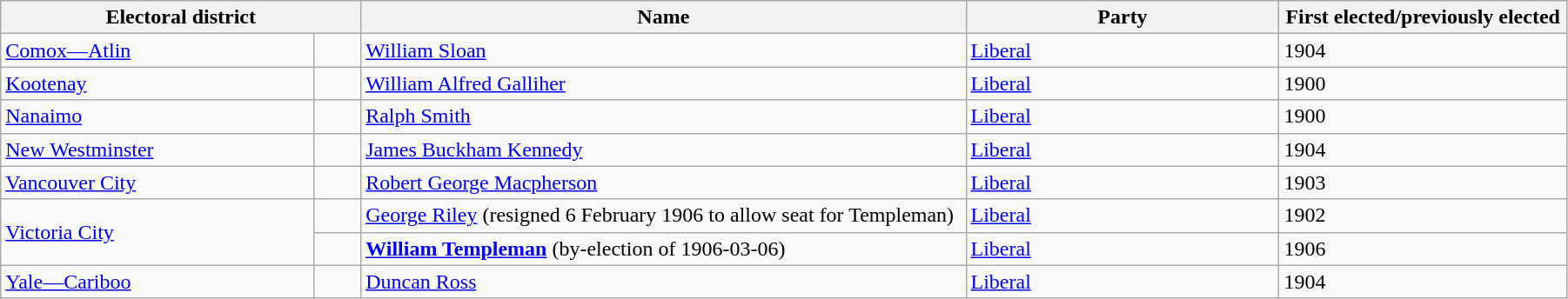<table class="wikitable" style="width:95%;">
<tr>
<th colspan="2" style="width:23%;">Electoral district</th>
<th>Name</th>
<th width=20%>Party</th>
<th>First elected/previously elected</th>
</tr>
<tr>
<td width=20%><a href='#'>Comox—Atlin</a></td>
<td></td>
<td><a href='#'>William Sloan</a></td>
<td><a href='#'>Liberal</a></td>
<td>1904</td>
</tr>
<tr>
<td><a href='#'>Kootenay</a></td>
<td></td>
<td><a href='#'>William Alfred Galliher</a></td>
<td><a href='#'>Liberal</a></td>
<td>1900</td>
</tr>
<tr>
<td><a href='#'>Nanaimo</a></td>
<td></td>
<td><a href='#'>Ralph Smith</a></td>
<td><a href='#'>Liberal</a></td>
<td>1900</td>
</tr>
<tr>
<td><a href='#'>New Westminster</a></td>
<td></td>
<td><a href='#'>James Buckham Kennedy</a></td>
<td><a href='#'>Liberal</a></td>
<td>1904</td>
</tr>
<tr>
<td><a href='#'>Vancouver City</a></td>
<td></td>
<td><a href='#'>Robert George Macpherson</a></td>
<td><a href='#'>Liberal</a></td>
<td>1903</td>
</tr>
<tr>
<td rowspan=2><a href='#'>Victoria City</a></td>
<td></td>
<td><a href='#'>George Riley</a> (resigned 6 February 1906 to allow seat for Templeman)</td>
<td><a href='#'>Liberal</a></td>
<td>1902</td>
</tr>
<tr>
<td></td>
<td><strong><a href='#'>William Templeman</a></strong> (by-election of 1906-03-06)</td>
<td><a href='#'>Liberal</a></td>
<td>1906</td>
</tr>
<tr>
<td><a href='#'>Yale—Cariboo</a></td>
<td></td>
<td><a href='#'>Duncan Ross</a></td>
<td><a href='#'>Liberal</a></td>
<td>1904</td>
</tr>
</table>
